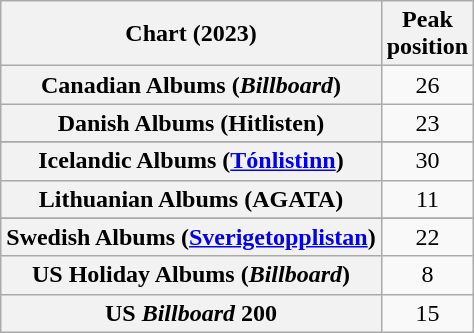<table class="wikitable sortable plainrowheaders" style="text-align:center">
<tr>
<th scope="col">Chart (2023)</th>
<th scope="col">Peak<br>position</th>
</tr>
<tr>
<th scope="row">Canadian Albums (<em>Billboard</em>)</th>
<td>26</td>
</tr>
<tr>
<th scope="row">Danish Albums (Hitlisten)</th>
<td>23</td>
</tr>
<tr>
</tr>
<tr>
<th scope="row">Icelandic Albums (<a href='#'>Tónlistinn</a>)</th>
<td>30</td>
</tr>
<tr>
<th scope="row">Lithuanian Albums (AGATA)</th>
<td>11</td>
</tr>
<tr>
</tr>
<tr>
</tr>
<tr>
<th scope="row">Swedish Albums (<a href='#'>Sverigetopplistan</a>)</th>
<td>22</td>
</tr>
<tr>
<th scope="row">US Holiday Albums (<em>Billboard</em>)</th>
<td>8</td>
</tr>
<tr>
<th scope="row">US <em>Billboard</em> 200</th>
<td>15</td>
</tr>
</table>
